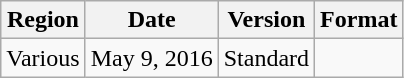<table class="wikitable">
<tr>
<th>Region</th>
<th>Date</th>
<th>Version</th>
<th>Format</th>
</tr>
<tr>
<td>Various</td>
<td>May 9, 2016</td>
<td rowspan="2">Standard</td>
<td></td>
</tr>
</table>
